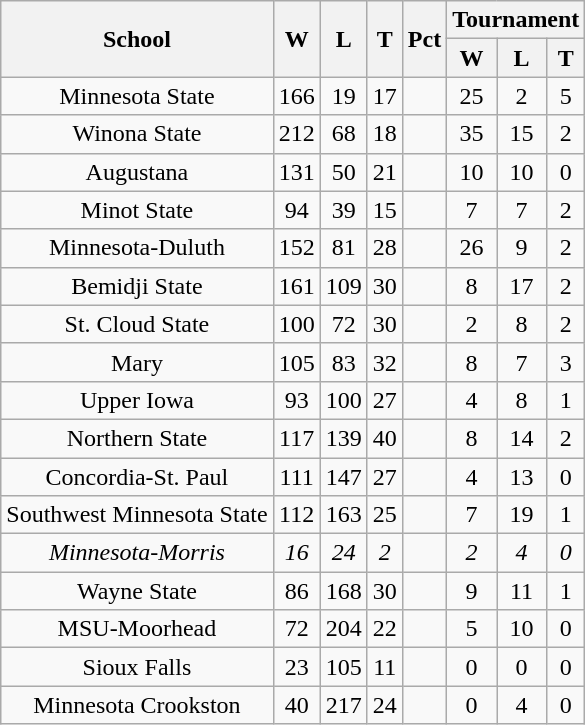<table class="wikitable sortable" style="text-align:center">
<tr>
<th rowspan=2>School</th>
<th rowspan=2>W</th>
<th rowspan=2>L</th>
<th rowspan=2>T</th>
<th rowspan=2>Pct</th>
<th colspan=3>Tournament</th>
</tr>
<tr>
<th>W</th>
<th>L</th>
<th>T</th>
</tr>
<tr>
<td>Minnesota State</td>
<td>166</td>
<td>19</td>
<td>17</td>
<td></td>
<td>25</td>
<td>2</td>
<td>5</td>
</tr>
<tr>
<td>Winona State</td>
<td>212</td>
<td>68</td>
<td>18</td>
<td></td>
<td>35</td>
<td>15</td>
<td>2</td>
</tr>
<tr>
<td>Augustana</td>
<td>131</td>
<td>50</td>
<td>21</td>
<td></td>
<td>10</td>
<td>10</td>
<td>0</td>
</tr>
<tr>
<td>Minot State</td>
<td>94</td>
<td>39</td>
<td>15</td>
<td></td>
<td>7</td>
<td>7</td>
<td>2</td>
</tr>
<tr>
<td>Minnesota-Duluth</td>
<td>152</td>
<td>81</td>
<td>28</td>
<td></td>
<td>26</td>
<td>9</td>
<td>2</td>
</tr>
<tr>
<td>Bemidji State</td>
<td>161</td>
<td>109</td>
<td>30</td>
<td></td>
<td>8</td>
<td>17</td>
<td>2</td>
</tr>
<tr>
<td>St. Cloud State</td>
<td>100</td>
<td>72</td>
<td>30</td>
<td></td>
<td>2</td>
<td>8</td>
<td>2</td>
</tr>
<tr>
<td>Mary</td>
<td>105</td>
<td>83</td>
<td>32</td>
<td></td>
<td>8</td>
<td>7</td>
<td>3</td>
</tr>
<tr>
<td>Upper Iowa</td>
<td>93</td>
<td>100</td>
<td>27</td>
<td></td>
<td>4</td>
<td>8</td>
<td>1</td>
</tr>
<tr>
<td>Northern State</td>
<td>117</td>
<td>139</td>
<td>40</td>
<td></td>
<td>8</td>
<td>14</td>
<td>2</td>
</tr>
<tr>
<td>Concordia-St. Paul</td>
<td>111</td>
<td>147</td>
<td>27</td>
<td></td>
<td>4</td>
<td>13</td>
<td>0</td>
</tr>
<tr>
<td>Southwest Minnesota State</td>
<td>112</td>
<td>163</td>
<td>25</td>
<td></td>
<td>7</td>
<td>19</td>
<td>1</td>
</tr>
<tr>
<td><em>Minnesota-Morris</em></td>
<td><em>16</em></td>
<td><em>24</em></td>
<td><em>2</em></td>
<td><em></em></td>
<td><em>2</em></td>
<td><em>4</em></td>
<td><em>0</em></td>
</tr>
<tr>
<td>Wayne State</td>
<td>86</td>
<td>168</td>
<td>30</td>
<td></td>
<td>9</td>
<td>11</td>
<td>1</td>
</tr>
<tr>
<td>MSU-Moorhead</td>
<td>72</td>
<td>204</td>
<td>22</td>
<td></td>
<td>5</td>
<td>10</td>
<td>0</td>
</tr>
<tr>
<td>Sioux Falls</td>
<td>23</td>
<td>105</td>
<td>11</td>
<td></td>
<td>0</td>
<td>0</td>
<td>0</td>
</tr>
<tr>
<td>Minnesota Crookston</td>
<td>40</td>
<td>217</td>
<td>24</td>
<td></td>
<td>0</td>
<td>4</td>
<td>0</td>
</tr>
</table>
